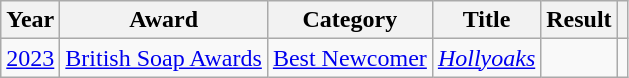<table class="wikitable sortable plainrowheaders">
<tr>
<th scope="col">Year</th>
<th scope="col">Award</th>
<th scope="col">Category</th>
<th scope="col">Title</th>
<th scope="col">Result</th>
<th scope="col" class="unsortable"></th>
</tr>
<tr>
<td><a href='#'>2023</a></td>
<td><a href='#'>British Soap Awards</a></td>
<td><a href='#'>Best Newcomer</a></td>
<td><em><a href='#'>Hollyoaks</a></em></td>
<td></td>
<td align="center"></td>
</tr>
</table>
